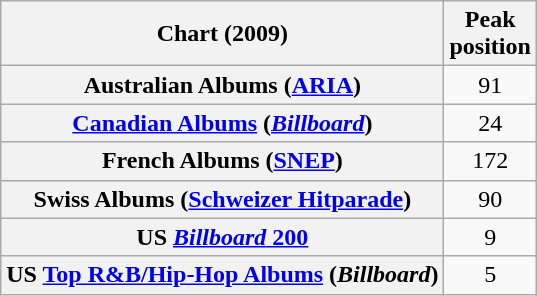<table class="wikitable sortable plainrowheaders" style="text-align:center">
<tr>
<th scope="col">Chart (2009)</th>
<th scope="col">Peak<br>position</th>
</tr>
<tr>
<th scope="row">Australian Albums (<a href='#'>ARIA</a>)</th>
<td>91</td>
</tr>
<tr>
<th scope="row"><a href='#'>Canadian Albums</a> (<em><a href='#'>Billboard</a></em>)</th>
<td>24</td>
</tr>
<tr>
<th scope="row">French Albums (<a href='#'>SNEP</a>)</th>
<td>172</td>
</tr>
<tr>
<th scope="row">Swiss Albums (<a href='#'>Schweizer Hitparade</a>)</th>
<td>90</td>
</tr>
<tr>
<th scope="row">US <a href='#'><em>Billboard</em> 200</a></th>
<td>9</td>
</tr>
<tr>
<th scope="row">US <a href='#'>Top R&B/Hip-Hop Albums</a> (<em>Billboard</em>)</th>
<td>5</td>
</tr>
</table>
